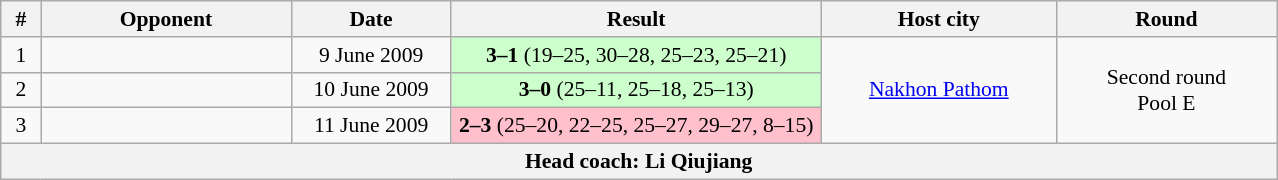<table class="wikitable" style="text-align: center;font-size:90%;">
<tr>
<th width=20>#</th>
<th width=160>Opponent</th>
<th width=100>Date</th>
<th width=240>Result</th>
<th width=150>Host city</th>
<th width=140>Round</th>
</tr>
<tr>
<td>1</td>
<td align=left></td>
<td>9 June 2009</td>
<td bgcolor=ccffcc><strong>3–1</strong> (19–25, 30–28, 25–23, 25–21)</td>
<td rowspan=3> <a href='#'>Nakhon Pathom</a></td>
<td rowspan=3>Second round<br>Pool E</td>
</tr>
<tr>
<td>2</td>
<td align=left></td>
<td>10 June 2009</td>
<td bgcolor=ccffcc><strong>3–0</strong> (25–11, 25–18, 25–13)</td>
</tr>
<tr>
<td>3</td>
<td align=left></td>
<td>11 June 2009</td>
<td bgcolor=pink><strong>2–3</strong> (25–20, 22–25, 25–27, 29–27, 8–15)</td>
</tr>
<tr>
<th colspan=6>Head coach:  Li Qiujiang</th>
</tr>
</table>
